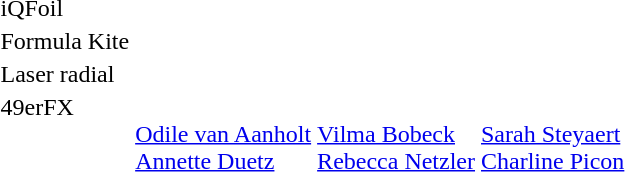<table>
<tr>
<td>iQFoil<br></td>
<td></td>
<td></td>
<td></td>
</tr>
<tr>
<td>Formula Kite<br></td>
<td></td>
<td></td>
<td></td>
</tr>
<tr>
<td>Laser radial<br></td>
<td></td>
<td></td>
<td></td>
</tr>
<tr valign=top>
<td>49erFX<br></td>
<td><br> <a href='#'>Odile van Aanholt</a><br><a href='#'>Annette Duetz</a></td>
<td><br><a href='#'>Vilma Bobeck</a><br><a href='#'>Rebecca Netzler</a></td>
<td><br><a href='#'>Sarah Steyaert</a><br><a href='#'>Charline Picon</a></td>
</tr>
</table>
